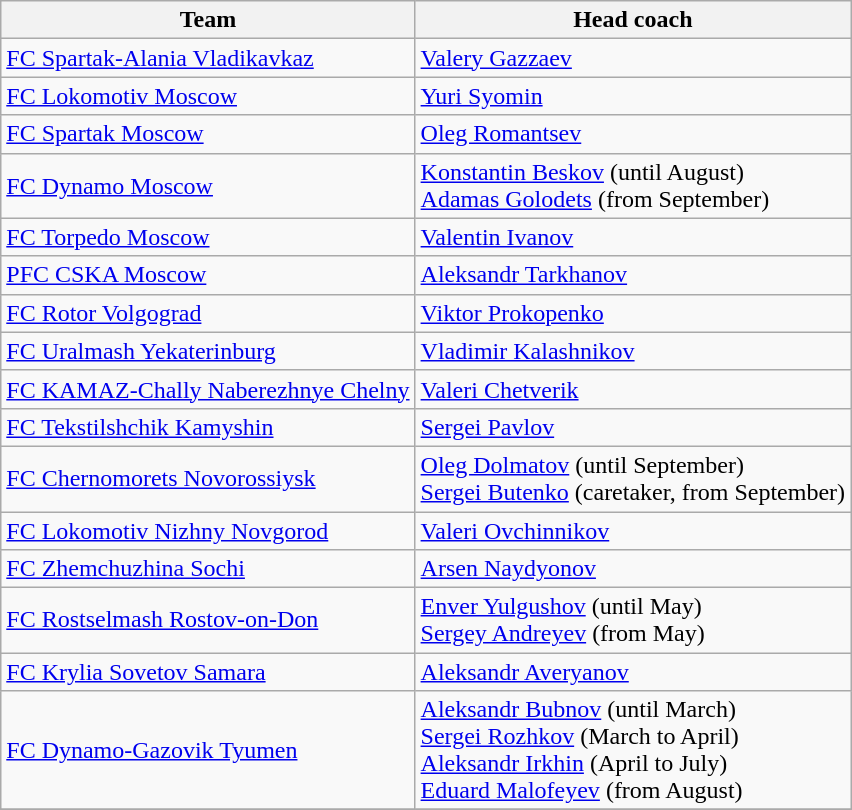<table class="wikitable">
<tr>
<th>Team</th>
<th>Head coach</th>
</tr>
<tr>
<td><a href='#'>FC Spartak-Alania Vladikavkaz</a></td>
<td><a href='#'>Valery Gazzaev</a></td>
</tr>
<tr>
<td><a href='#'>FC Lokomotiv Moscow</a></td>
<td><a href='#'>Yuri Syomin</a></td>
</tr>
<tr>
<td><a href='#'>FC Spartak Moscow</a></td>
<td><a href='#'>Oleg Romantsev</a></td>
</tr>
<tr>
<td><a href='#'>FC Dynamo Moscow</a></td>
<td><a href='#'>Konstantin Beskov</a> (until August)<br><a href='#'>Adamas Golodets</a> (from September)</td>
</tr>
<tr>
<td><a href='#'>FC Torpedo Moscow</a></td>
<td><a href='#'>Valentin Ivanov</a></td>
</tr>
<tr>
<td><a href='#'>PFC CSKA Moscow</a></td>
<td><a href='#'>Aleksandr Tarkhanov</a></td>
</tr>
<tr>
<td><a href='#'>FC Rotor Volgograd</a></td>
<td><a href='#'>Viktor Prokopenko</a></td>
</tr>
<tr>
<td><a href='#'>FC Uralmash Yekaterinburg</a></td>
<td><a href='#'>Vladimir Kalashnikov</a></td>
</tr>
<tr>
<td><a href='#'>FC KAMAZ-Chally Naberezhnye Chelny</a></td>
<td><a href='#'>Valeri Chetverik</a></td>
</tr>
<tr>
<td><a href='#'>FC Tekstilshchik Kamyshin</a></td>
<td><a href='#'>Sergei Pavlov</a></td>
</tr>
<tr>
<td><a href='#'>FC Chernomorets Novorossiysk</a></td>
<td><a href='#'>Oleg Dolmatov</a> (until September)<br><a href='#'>Sergei Butenko</a> (caretaker, from September)</td>
</tr>
<tr>
<td><a href='#'>FC Lokomotiv Nizhny Novgorod</a></td>
<td><a href='#'>Valeri Ovchinnikov</a></td>
</tr>
<tr>
<td><a href='#'>FC Zhemchuzhina Sochi</a></td>
<td><a href='#'>Arsen Naydyonov</a></td>
</tr>
<tr>
<td><a href='#'>FC Rostselmash Rostov-on-Don</a></td>
<td><a href='#'>Enver Yulgushov</a> (until May)<br><a href='#'>Sergey Andreyev</a> (from May)</td>
</tr>
<tr>
<td><a href='#'>FC Krylia Sovetov Samara</a></td>
<td><a href='#'>Aleksandr Averyanov</a></td>
</tr>
<tr>
<td><a href='#'>FC Dynamo-Gazovik Tyumen</a></td>
<td><a href='#'>Aleksandr Bubnov</a> (until March)<br><a href='#'>Sergei Rozhkov</a> (March to April)<br><a href='#'>Aleksandr Irkhin</a> (April to July)<br><a href='#'>Eduard Malofeyev</a> (from August)</td>
</tr>
<tr>
</tr>
</table>
